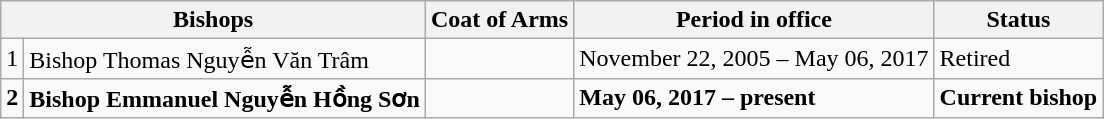<table class="wikitable">
<tr>
<th colspan="2">Bishops</th>
<th>Coat of Arms</th>
<th>Period in office</th>
<th>Status</th>
</tr>
<tr>
<td>1</td>
<td>Bishop Thomas Nguyễn Văn Trâm</td>
<td></td>
<td>November 22, 2005 – May 06, 2017</td>
<td>Retired</td>
</tr>
<tr>
<td><strong>2</strong></td>
<td><strong>Bishop Emmanuel Nguyễn Hồng Sơn</strong></td>
<td></td>
<td><strong>May 06, 2017 – present</strong></td>
<td><strong>Current bishop</strong></td>
</tr>
</table>
